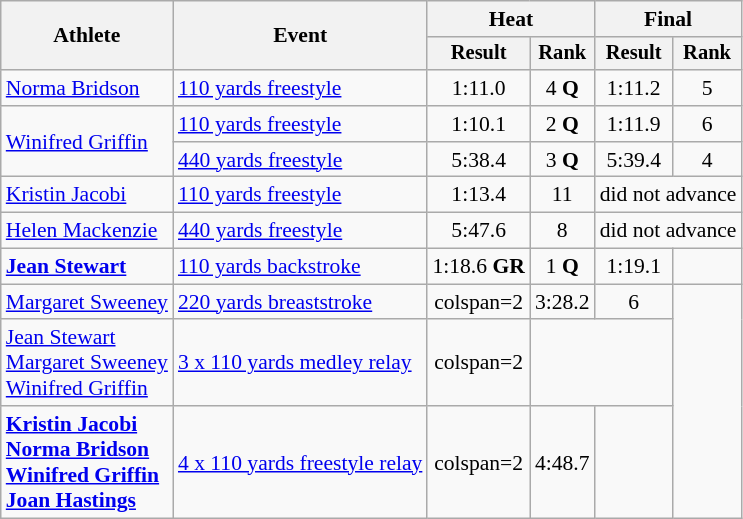<table class=wikitable style=font-size:90%>
<tr>
<th rowspan=2>Athlete</th>
<th rowspan=2>Event</th>
<th colspan=2>Heat</th>
<th colspan=2>Final</th>
</tr>
<tr style=font-size:95%>
<th>Result</th>
<th>Rank</th>
<th>Result</th>
<th>Rank</th>
</tr>
<tr align=center>
<td align=left><a href='#'>Norma Bridson</a></td>
<td align=left><a href='#'>110 yards freestyle</a></td>
<td>1:11.0</td>
<td>4 <strong>Q</strong></td>
<td>1:11.2</td>
<td>5</td>
</tr>
<tr align=center>
<td align=left rowspan=2><a href='#'>Winifred Griffin</a></td>
<td align=left><a href='#'>110 yards freestyle</a></td>
<td>1:10.1</td>
<td>2 <strong>Q</strong></td>
<td>1:11.9</td>
<td>6</td>
</tr>
<tr align=center>
<td align=left><a href='#'>440 yards freestyle</a></td>
<td>5:38.4</td>
<td>3 <strong>Q</strong></td>
<td>5:39.4</td>
<td>4</td>
</tr>
<tr align=center>
<td align=left><a href='#'>Kristin Jacobi</a></td>
<td align=left><a href='#'>110 yards freestyle</a></td>
<td>1:13.4</td>
<td>11</td>
<td colspan=2>did not advance</td>
</tr>
<tr align=center>
<td align=left><a href='#'>Helen Mackenzie</a></td>
<td align=left><a href='#'>440 yards freestyle</a></td>
<td>5:47.6</td>
<td>8</td>
<td colspan=2>did not advance</td>
</tr>
<tr align=center>
<td align=left><strong><a href='#'>Jean Stewart</a></strong></td>
<td align=left><a href='#'>110 yards backstroke</a></td>
<td>1:18.6 <strong>GR</strong></td>
<td>1 <strong>Q</strong></td>
<td>1:19.1</td>
<td></td>
</tr>
<tr align=center>
<td align=left><a href='#'>Margaret Sweeney</a></td>
<td align=left><a href='#'>220 yards breaststroke</a></td>
<td>colspan=2 </td>
<td>3:28.2</td>
<td>6</td>
</tr>
<tr align=center>
<td align=left><a href='#'>Jean Stewart</a><br><a href='#'>Margaret Sweeney</a><br><a href='#'>Winifred Griffin</a></td>
<td align=left><a href='#'>3 x 110 yards medley relay</a></td>
<td>colspan=2 </td>
<td colspan=2></td>
</tr>
<tr align=center>
<td align=left><strong><a href='#'>Kristin Jacobi</a><br><a href='#'>Norma Bridson</a><br><a href='#'>Winifred Griffin</a><br><a href='#'>Joan Hastings</a></strong></td>
<td align=left><a href='#'>4 x 110 yards freestyle relay</a></td>
<td>colspan=2 </td>
<td>4:48.7</td>
<td></td>
</tr>
</table>
